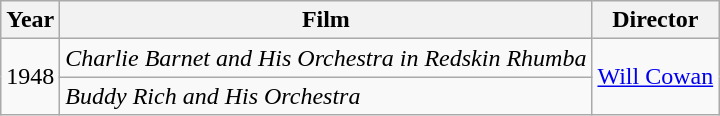<table class="wikitable">
<tr>
<th>Year</th>
<th>Film</th>
<th>Director</th>
</tr>
<tr>
<td rowspan=2>1948</td>
<td><em>Charlie Barnet and His Orchestra in Redskin Rhumba</em></td>
<td rowspan=2><a href='#'>Will Cowan</a></td>
</tr>
<tr>
<td><em>Buddy Rich and His Orchestra</em></td>
</tr>
</table>
